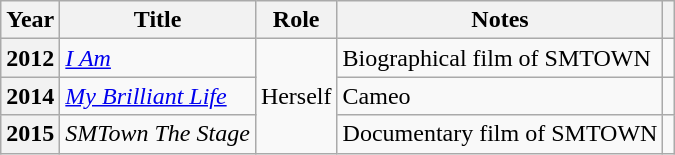<table class="wikitable plainrowheaders sortable">
<tr>
<th scope="col">Year</th>
<th scope="col">Title</th>
<th scope="col">Role</th>
<th scope="col">Notes</th>
<th scope="col" class="unsortable"></th>
</tr>
<tr>
<th scope="row">2012</th>
<td><em><a href='#'>I Am</a></em></td>
<td rowspan="3">Herself</td>
<td>Biographical film of SMTOWN</td>
<td style="text-align:center"></td>
</tr>
<tr>
<th scope="row">2014</th>
<td><em><a href='#'>My Brilliant Life</a></em></td>
<td>Cameo</td>
<td style="text-align:center"></td>
</tr>
<tr>
<th scope="row">2015</th>
<td><em>SMTown The Stage</em></td>
<td>Documentary film of SMTOWN</td>
<td style="text-align:center"></td>
</tr>
</table>
